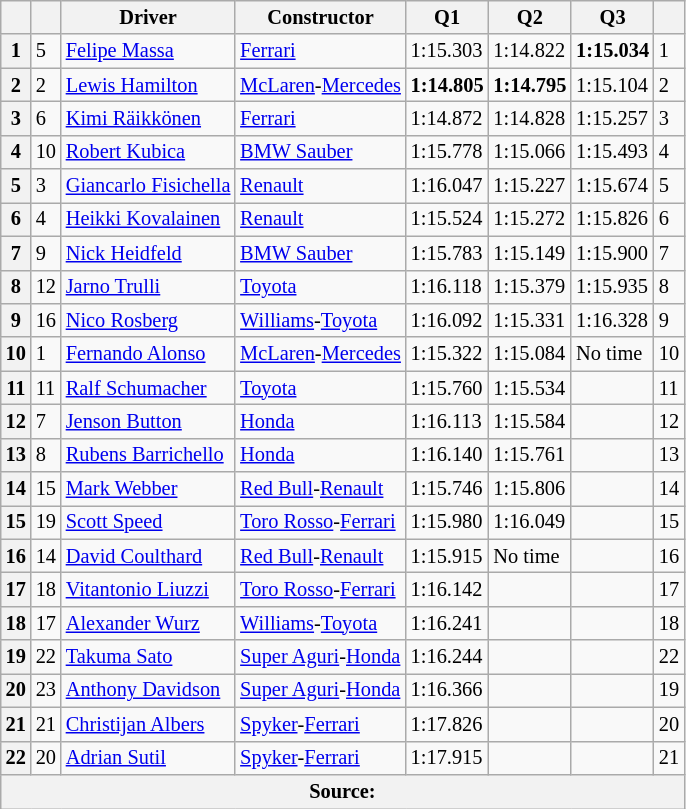<table class="wikitable sortable" style="font-size: 85%">
<tr>
<th></th>
<th></th>
<th>Driver</th>
<th>Constructor</th>
<th>Q1</th>
<th>Q2</th>
<th>Q3</th>
<th></th>
</tr>
<tr>
<th>1</th>
<td>5</td>
<td> <a href='#'>Felipe Massa</a></td>
<td><a href='#'>Ferrari</a></td>
<td>1:15.303</td>
<td>1:14.822</td>
<td><strong>1:15.034</strong></td>
<td>1</td>
</tr>
<tr>
<th>2</th>
<td>2</td>
<td> <a href='#'>Lewis Hamilton</a></td>
<td align="center" nowrap><a href='#'>McLaren</a>-<a href='#'>Mercedes</a></td>
<td><strong>1:14.805</strong></td>
<td><strong>1:14.795</strong></td>
<td>1:15.104</td>
<td>2</td>
</tr>
<tr>
<th>3</th>
<td>6</td>
<td> <a href='#'>Kimi Räikkönen</a></td>
<td><a href='#'>Ferrari</a></td>
<td>1:14.872</td>
<td>1:14.828</td>
<td>1:15.257</td>
<td>3</td>
</tr>
<tr>
<th>4</th>
<td>10</td>
<td> <a href='#'>Robert Kubica</a></td>
<td><a href='#'>BMW Sauber</a></td>
<td>1:15.778</td>
<td>1:15.066</td>
<td>1:15.493</td>
<td>4</td>
</tr>
<tr>
<th>5</th>
<td>3</td>
<td align="center" nowrap> <a href='#'>Giancarlo Fisichella</a></td>
<td><a href='#'>Renault</a></td>
<td>1:16.047</td>
<td>1:15.227</td>
<td>1:15.674</td>
<td>5</td>
</tr>
<tr>
<th>6</th>
<td>4</td>
<td> <a href='#'>Heikki Kovalainen</a></td>
<td><a href='#'>Renault</a></td>
<td>1:15.524</td>
<td>1:15.272</td>
<td>1:15.826</td>
<td>6</td>
</tr>
<tr>
<th>7</th>
<td>9</td>
<td> <a href='#'>Nick Heidfeld</a></td>
<td><a href='#'>BMW Sauber</a></td>
<td>1:15.783</td>
<td>1:15.149</td>
<td>1:15.900</td>
<td>7</td>
</tr>
<tr>
<th>8</th>
<td>12</td>
<td> <a href='#'>Jarno Trulli</a></td>
<td><a href='#'>Toyota</a></td>
<td>1:16.118</td>
<td>1:15.379</td>
<td>1:15.935</td>
<td>8</td>
</tr>
<tr>
<th>9</th>
<td>16</td>
<td> <a href='#'>Nico Rosberg</a></td>
<td><a href='#'>Williams</a>-<a href='#'>Toyota</a></td>
<td>1:16.092</td>
<td>1:15.331</td>
<td>1:16.328</td>
<td>9</td>
</tr>
<tr>
<th>10</th>
<td>1</td>
<td> <a href='#'>Fernando Alonso</a></td>
<td><a href='#'>McLaren</a>-<a href='#'>Mercedes</a></td>
<td>1:15.322</td>
<td>1:15.084</td>
<td>No time</td>
<td>10</td>
</tr>
<tr>
<th>11</th>
<td>11</td>
<td> <a href='#'>Ralf Schumacher</a></td>
<td><a href='#'>Toyota</a></td>
<td>1:15.760</td>
<td>1:15.534</td>
<td></td>
<td>11</td>
</tr>
<tr>
<th>12</th>
<td>7</td>
<td> <a href='#'>Jenson Button</a></td>
<td><a href='#'>Honda</a></td>
<td>1:16.113</td>
<td>1:15.584</td>
<td></td>
<td>12</td>
</tr>
<tr>
<th>13</th>
<td>8</td>
<td> <a href='#'>Rubens Barrichello</a></td>
<td><a href='#'>Honda</a></td>
<td>1:16.140</td>
<td>1:15.761</td>
<td></td>
<td>13</td>
</tr>
<tr>
<th>14</th>
<td>15</td>
<td> <a href='#'>Mark Webber</a></td>
<td><a href='#'>Red Bull</a>-<a href='#'>Renault</a></td>
<td>1:15.746</td>
<td>1:15.806</td>
<td></td>
<td>14</td>
</tr>
<tr>
<th>15</th>
<td>19</td>
<td> <a href='#'>Scott Speed</a></td>
<td><a href='#'>Toro Rosso</a>-<a href='#'>Ferrari</a></td>
<td>1:15.980</td>
<td>1:16.049</td>
<td></td>
<td>15</td>
</tr>
<tr>
<th>16</th>
<td>14</td>
<td> <a href='#'>David Coulthard</a></td>
<td><a href='#'>Red Bull</a>-<a href='#'>Renault</a></td>
<td>1:15.915</td>
<td>No time</td>
<td></td>
<td>16</td>
</tr>
<tr>
<th>17</th>
<td>18</td>
<td> <a href='#'>Vitantonio Liuzzi</a></td>
<td><a href='#'>Toro Rosso</a>-<a href='#'>Ferrari</a></td>
<td>1:16.142</td>
<td></td>
<td></td>
<td>17</td>
</tr>
<tr>
<th>18</th>
<td>17</td>
<td> <a href='#'>Alexander Wurz</a></td>
<td><a href='#'>Williams</a>-<a href='#'>Toyota</a></td>
<td>1:16.241</td>
<td></td>
<td></td>
<td>18</td>
</tr>
<tr>
<th>19</th>
<td>22</td>
<td> <a href='#'>Takuma Sato</a></td>
<td><a href='#'>Super Aguri</a>-<a href='#'>Honda</a></td>
<td>1:16.244</td>
<td></td>
<td></td>
<td>22</td>
</tr>
<tr>
<th>20</th>
<td>23</td>
<td> <a href='#'>Anthony Davidson</a></td>
<td><a href='#'>Super Aguri</a>-<a href='#'>Honda</a></td>
<td>1:16.366</td>
<td></td>
<td></td>
<td>19</td>
</tr>
<tr>
<th>21</th>
<td>21</td>
<td> <a href='#'>Christijan Albers</a></td>
<td><a href='#'>Spyker</a>-<a href='#'>Ferrari</a></td>
<td>1:17.826</td>
<td></td>
<td></td>
<td>20</td>
</tr>
<tr>
<th>22</th>
<td>20</td>
<td> <a href='#'>Adrian Sutil</a></td>
<td><a href='#'>Spyker</a>-<a href='#'>Ferrari</a></td>
<td>1:17.915</td>
<td></td>
<td></td>
<td>21</td>
</tr>
<tr>
<th colspan=8>Source:</th>
</tr>
</table>
